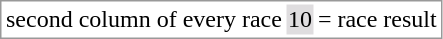<table border="0" style="border: 1px solid #999; background-color:#FFFFFF; text-align:center">
<tr>
<td>second column of every race</td>
<td style="background:#DFDDDF;">10</td>
<td>= race result</td>
</tr>
</table>
